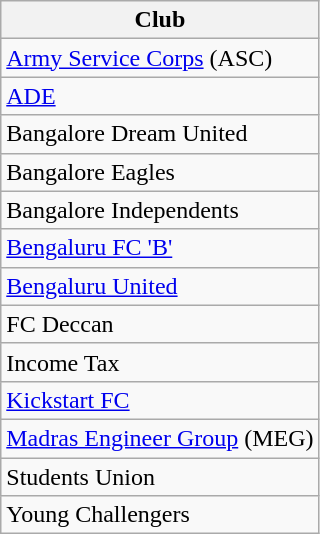<table class="wikitable" style="text-align:center;">
<tr>
<th>Club</th>
</tr>
<tr>
<td style="text-align:left;"><a href='#'>Army Service Corps</a> (ASC)</td>
</tr>
<tr>
<td style="text-align:left;"><a href='#'>ADE</a></td>
</tr>
<tr>
<td style="text-align:left;">Bangalore Dream United</td>
</tr>
<tr>
<td style="text-align:left;">Bangalore Eagles</td>
</tr>
<tr>
<td style="text-align:left;">Bangalore Independents</td>
</tr>
<tr>
<td style="text-align:left;"><a href='#'>Bengaluru FC 'B'</a></td>
</tr>
<tr>
<td style="text-align:left;"><a href='#'>Bengaluru United</a></td>
</tr>
<tr>
<td style="text-align:left;">FC Deccan</td>
</tr>
<tr>
<td style="text-align:left;">Income Tax</td>
</tr>
<tr>
<td style="text-align:left;"><a href='#'>Kickstart FC</a></td>
</tr>
<tr>
<td style="text-align:left;"><a href='#'>Madras Engineer Group</a> (MEG)</td>
</tr>
<tr>
<td style="text-align:left;">Students Union</td>
</tr>
<tr>
<td style="text-align:left;">Young Challengers</td>
</tr>
</table>
